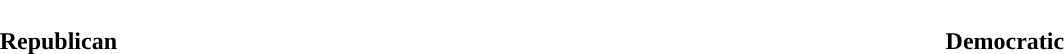<table style="width:100%; text-align:center">
<tr style="color:white">
<td style="background:"><strong>220</strong></td>
<td style="background:"><strong>215</strong></td>
</tr>
<tr>
<td style="color:"><strong>Republican</strong></td>
<td style="color:"><strong>Democratic</strong></td>
</tr>
</table>
